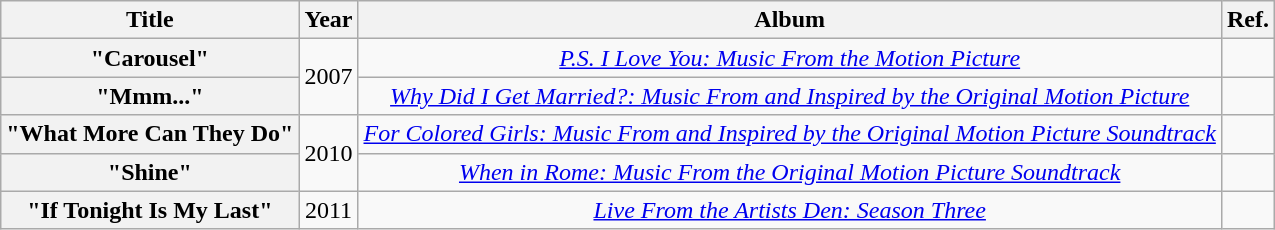<table class="wikitable plainrowheaders" style="text-align:center">
<tr>
<th scope="col">Title</th>
<th scope="col">Year</th>
<th scope="col">Album</th>
<th scope="col">Ref.</th>
</tr>
<tr>
<th scope="row">"Carousel"</th>
<td rowspan="2">2007</td>
<td><em><a href='#'>P.S. I Love You: Music From the Motion Picture</a></em></td>
<td></td>
</tr>
<tr>
<th scope="row">"Mmm..."</th>
<td><em><a href='#'>Why Did I Get Married?: Music From and Inspired by the Original Motion Picture</a></em></td>
<td></td>
</tr>
<tr>
<th scope="row">"What More Can They Do"</th>
<td rowspan="2">2010</td>
<td><em><a href='#'>For Colored Girls: Music From and Inspired by the Original Motion Picture Soundtrack</a></em></td>
<td></td>
</tr>
<tr>
<th scope="row">"Shine"</th>
<td><em><a href='#'>When in Rome: Music From the Original Motion Picture Soundtrack</a></em></td>
<td></td>
</tr>
<tr>
<th scope="row">"If Tonight Is My Last"</th>
<td rowspan="2">2011</td>
<td><em><a href='#'>Live From the Artists Den: Season Three</a></em></td>
<td></td>
</tr>
</table>
